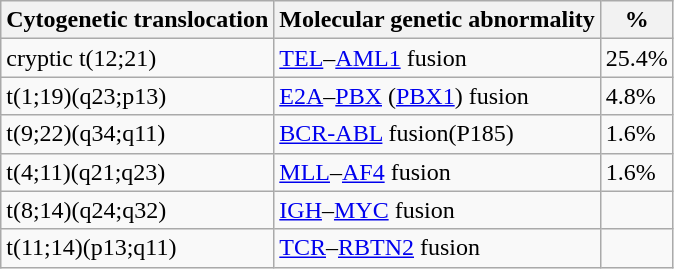<table class="wikitable">
<tr>
<th>Cytogenetic translocation</th>
<th>Molecular genetic abnormality</th>
<th>%</th>
</tr>
<tr>
<td>cryptic t(12;21)</td>
<td><a href='#'>TEL</a>–<a href='#'>AML1</a> fusion</td>
<td>25.4%</td>
</tr>
<tr>
<td>t(1;19)(q23;p13)</td>
<td><a href='#'>E2A</a>–<a href='#'>PBX</a> (<a href='#'>PBX1</a>) fusion</td>
<td>4.8%</td>
</tr>
<tr>
<td>t(9;22)(q34;q11)</td>
<td><a href='#'>BCR-ABL</a> fusion(P185)</td>
<td>1.6%</td>
</tr>
<tr>
<td>t(4;11)(q21;q23)</td>
<td><a href='#'>MLL</a>–<a href='#'>AF4</a> fusion</td>
<td>1.6%</td>
</tr>
<tr>
<td>t(8;14)(q24;q32)</td>
<td><a href='#'>IGH</a>–<a href='#'>MYC</a> fusion</td>
<td></td>
</tr>
<tr>
<td>t(11;14)(p13;q11)</td>
<td><a href='#'>TCR</a>–<a href='#'>RBTN2</a> fusion</td>
<td></td>
</tr>
</table>
